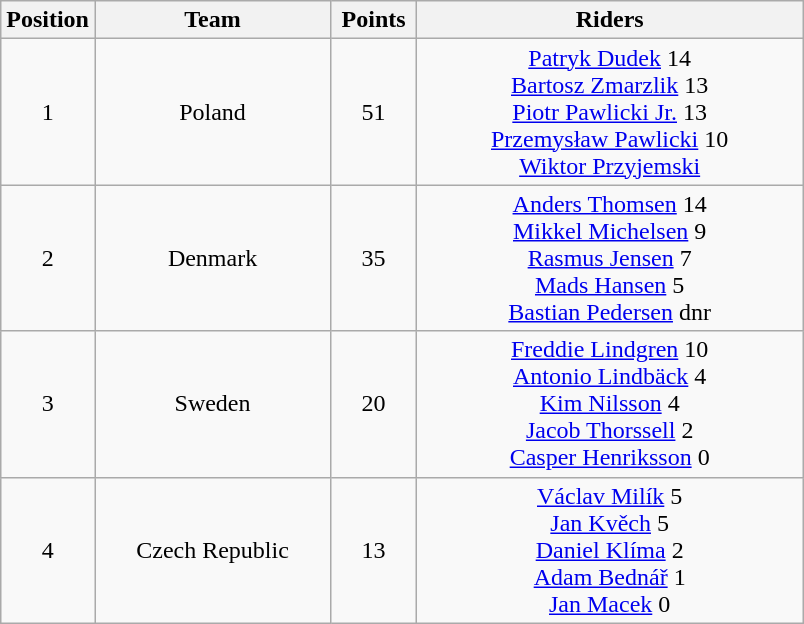<table class="wikitable" style="text-align:center">
<tr align=center>
<th width=50>Position</th>
<th width=150>Team</th>
<th width=50>Points</th>
<th width=250>Riders</th>
</tr>
<tr>
<td>1</td>
<td> Poland</td>
<td>51</td>
<td><a href='#'>Patryk Dudek</a> 14<br><a href='#'>Bartosz Zmarzlik</a> 13<br><a href='#'>Piotr Pawlicki Jr.</a> 13<br><a href='#'>Przemysław Pawlicki</a> 10<br><a href='#'>Wiktor Przyjemski</a></td>
</tr>
<tr>
<td>2</td>
<td> Denmark</td>
<td>35</td>
<td><a href='#'>Anders Thomsen</a> 14 <br><a href='#'>Mikkel Michelsen</a> 9<br><a href='#'>Rasmus Jensen</a> 7<br> <a href='#'>Mads Hansen</a> 5<br><a href='#'>Bastian Pedersen</a> dnr</td>
</tr>
<tr>
<td>3</td>
<td> Sweden</td>
<td>20</td>
<td><a href='#'>Freddie Lindgren</a> 10<br> <a href='#'>Antonio Lindbäck</a> 4<br><a href='#'>Kim  Nilsson</a> 4<br><a href='#'>Jacob Thorssell</a> 2<br><a href='#'>Casper Henriksson</a> 0</td>
</tr>
<tr>
<td>4</td>
<td> Czech Republic</td>
<td>13</td>
<td><a href='#'>Václav Milík</a> 5<br><a href='#'>Jan Kvěch</a> 5<br><a href='#'>Daniel Klíma</a> 2<br><a href='#'>Adam Bednář</a> 1<br><a href='#'>Jan Macek</a> 0</td>
</tr>
</table>
